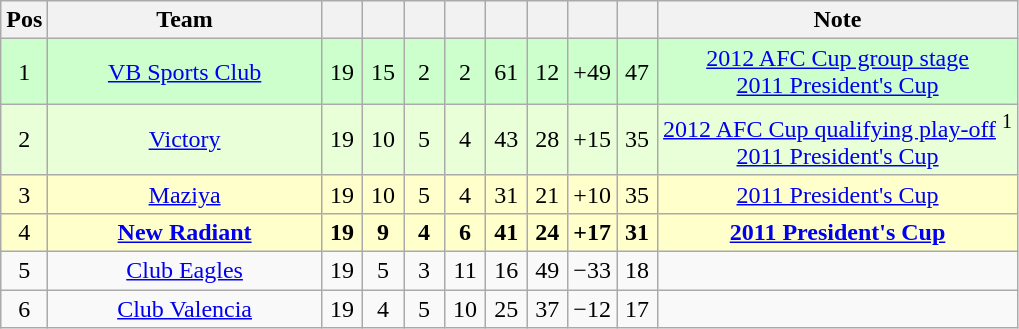<table class="wikitable" style="text-align: center;">
<tr>
<th width="20">Pos</th>
<th width="175">Team</th>
<th width="20"></th>
<th width="20"></th>
<th width="20"></th>
<th width="20"></th>
<th width="20"></th>
<th width="20"></th>
<th width="20"></th>
<th width="20"></th>
<th>Note</th>
</tr>
<tr style="background:#ccffcc">
<td>1</td>
<td><a href='#'>VB Sports Club</a></td>
<td>19</td>
<td>15</td>
<td>2</td>
<td>2</td>
<td>61</td>
<td>12</td>
<td>+49</td>
<td>47</td>
<td><a href='#'>2012 AFC Cup group stage</a><br><a href='#'>2011 President's Cup</a></td>
</tr>
<tr style="background:#e8ffd8">
<td>2</td>
<td><a href='#'>Victory</a></td>
<td>19</td>
<td>10</td>
<td>5</td>
<td>4</td>
<td>43</td>
<td>28</td>
<td>+15</td>
<td>35</td>
<td><a href='#'>2012 AFC Cup qualifying play-off</a> <sup>1</sup><br><a href='#'>2011 President's Cup</a></td>
</tr>
<tr style="background:#ffffcc">
<td>3</td>
<td><a href='#'>Maziya</a></td>
<td>19</td>
<td>10</td>
<td>5</td>
<td>4</td>
<td>31</td>
<td>21</td>
<td>+10</td>
<td>35</td>
<td><a href='#'>2011 President's Cup</a></td>
</tr>
<tr style="background:#ffffcc">
<td>4</td>
<td><strong><a href='#'>New Radiant</a></strong></td>
<td><strong>19</strong></td>
<td><strong>9</strong></td>
<td><strong>4</strong></td>
<td><strong>6</strong></td>
<td><strong>41</strong></td>
<td><strong>24</strong></td>
<td><strong>+17</strong></td>
<td><strong>31</strong></td>
<td><strong><a href='#'>2011 President's Cup</a></strong></td>
</tr>
<tr>
<td>5</td>
<td><a href='#'>Club Eagles</a></td>
<td>19</td>
<td>5</td>
<td>3</td>
<td>11</td>
<td>16</td>
<td>49</td>
<td>−33</td>
<td>18</td>
<td></td>
</tr>
<tr>
<td>6</td>
<td><a href='#'>Club Valencia</a></td>
<td>19</td>
<td>4</td>
<td>5</td>
<td>10</td>
<td>25</td>
<td>37</td>
<td>−12</td>
<td>17</td>
<td></td>
</tr>
</table>
